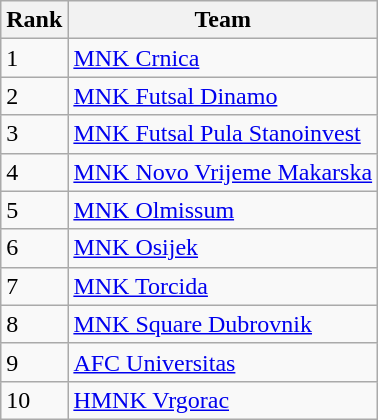<table class="wikitable">
<tr>
<th>Rank</th>
<th>Team</th>
</tr>
<tr>
<td>1</td>
<td><a href='#'>MNK Crnica</a></td>
</tr>
<tr>
<td>2</td>
<td><a href='#'>MNK Futsal Dinamo</a></td>
</tr>
<tr>
<td>3</td>
<td><a href='#'>MNK Futsal Pula Stanoinvest</a></td>
</tr>
<tr>
<td>4</td>
<td><a href='#'>MNK Novo Vrijeme Makarska</a></td>
</tr>
<tr>
<td>5</td>
<td><a href='#'>MNK Olmissum</a></td>
</tr>
<tr>
<td>6</td>
<td><a href='#'>MNK Osijek</a></td>
</tr>
<tr>
<td>7</td>
<td><a href='#'>MNK Torcida</a></td>
</tr>
<tr>
<td>8</td>
<td><a href='#'>MNK Square Dubrovnik</a></td>
</tr>
<tr>
<td>9</td>
<td><a href='#'>AFC Universitas</a></td>
</tr>
<tr>
<td>10</td>
<td><a href='#'>HMNK Vrgorac</a></td>
</tr>
</table>
